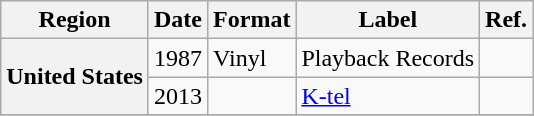<table class="wikitable plainrowheaders">
<tr>
<th scope="col">Region</th>
<th scope="col">Date</th>
<th scope="col">Format</th>
<th scope="col">Label</th>
<th scope="col">Ref.</th>
</tr>
<tr>
<th scope="row" rowspan="2">United States</th>
<td>1987</td>
<td>Vinyl</td>
<td>Playback Records</td>
<td></td>
</tr>
<tr>
<td>2013</td>
<td></td>
<td><a href='#'>K-tel</a></td>
<td></td>
</tr>
<tr>
</tr>
</table>
